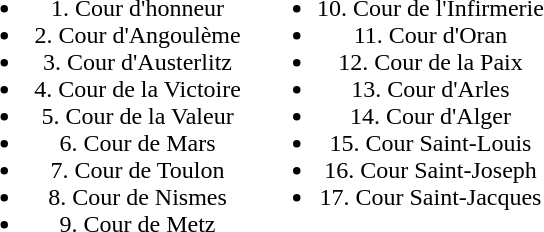<table style="text-align:center; margin:auto">
<tr>
<td style="text-align:center" colspan="2"></td>
</tr>
<tr style="vertical-align:top">
<td width="50%"><br>



</td>
<td width="50%"><br>



</td>
</tr>
<tr style="vertical-align:top">
<td width="50%"><br><ul><li>1. Cour d'honneur</li><li>2. Cour d'Angoulème</li><li>3. Cour d'Austerlitz</li><li>4. Cour de la Victoire</li><li>5. Cour de la Valeur</li><li>6. Cour de Mars</li><li>7. Cour de Toulon</li><li>8. Cour de Nismes</li><li>9. Cour de Metz</li></ul></td>
<td width="50%"><br><ul><li>10. Cour de l'Infirmerie</li><li>11. Cour d'Oran</li><li>12. Cour de la Paix</li><li>13. Cour d'Arles</li><li>14. Cour d'Alger</li><li>15. Cour Saint-Louis</li><li>16. Cour Saint-Joseph</li><li>17. Cour Saint-Jacques</li></ul></td>
</tr>
</table>
